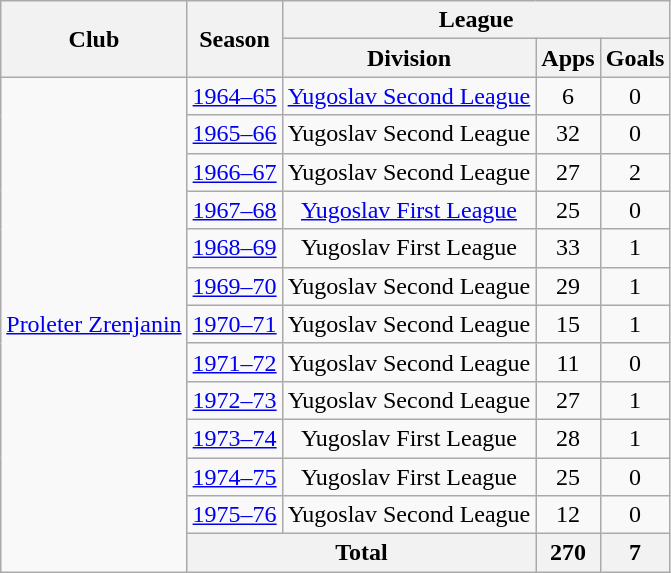<table class="wikitable" style="text-align:center">
<tr>
<th rowspan="2">Club</th>
<th rowspan="2">Season</th>
<th colspan="3">League</th>
</tr>
<tr>
<th>Division</th>
<th>Apps</th>
<th>Goals</th>
</tr>
<tr>
<td rowspan="13"><a href='#'>Proleter Zrenjanin</a></td>
<td><a href='#'>1964–65</a></td>
<td><a href='#'>Yugoslav Second League</a></td>
<td>6</td>
<td>0</td>
</tr>
<tr>
<td><a href='#'>1965–66</a></td>
<td>Yugoslav Second League</td>
<td>32</td>
<td>0</td>
</tr>
<tr>
<td><a href='#'>1966–67</a></td>
<td>Yugoslav Second League</td>
<td>27</td>
<td>2</td>
</tr>
<tr>
<td><a href='#'>1967–68</a></td>
<td><a href='#'>Yugoslav First League</a></td>
<td>25</td>
<td>0</td>
</tr>
<tr>
<td><a href='#'>1968–69</a></td>
<td>Yugoslav First League</td>
<td>33</td>
<td>1</td>
</tr>
<tr>
<td><a href='#'>1969–70</a></td>
<td>Yugoslav Second League</td>
<td>29</td>
<td>1</td>
</tr>
<tr>
<td><a href='#'>1970–71</a></td>
<td>Yugoslav Second League</td>
<td>15</td>
<td>1</td>
</tr>
<tr>
<td><a href='#'>1971–72</a></td>
<td>Yugoslav Second League</td>
<td>11</td>
<td>0</td>
</tr>
<tr>
<td><a href='#'>1972–73</a></td>
<td>Yugoslav Second League</td>
<td>27</td>
<td>1</td>
</tr>
<tr>
<td><a href='#'>1973–74</a></td>
<td>Yugoslav First League</td>
<td>28</td>
<td>1</td>
</tr>
<tr>
<td><a href='#'>1974–75</a></td>
<td>Yugoslav First League</td>
<td>25</td>
<td>0</td>
</tr>
<tr>
<td><a href='#'>1975–76</a></td>
<td>Yugoslav Second League</td>
<td>12</td>
<td>0</td>
</tr>
<tr>
<th colspan="2">Total</th>
<th>270</th>
<th>7</th>
</tr>
</table>
